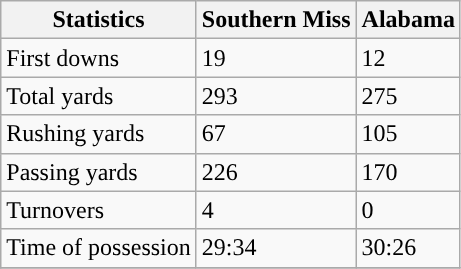<table class="wikitable" style="float: left;">
<tr>
<th>Statistics</th>
<th style=>Southern Miss</th>
<th>Alabama</th>
</tr>
<tr>
<td>First downs</td>
<td>19</td>
<td>12</td>
</tr>
<tr>
<td>Total yards</td>
<td>293</td>
<td>275</td>
</tr>
<tr>
<td>Rushing yards</td>
<td>67</td>
<td>105</td>
</tr>
<tr>
<td>Passing yards</td>
<td>226</td>
<td>170</td>
</tr>
<tr>
<td>Turnovers</td>
<td>4</td>
<td>0</td>
</tr>
<tr>
<td>Time of possession</td>
<td>29:34</td>
<td>30:26</td>
</tr>
<tr>
</tr>
</table>
